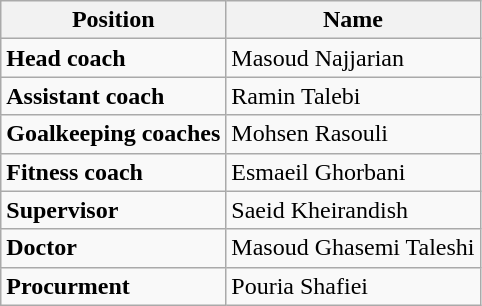<table class="wikitable">
<tr>
<th style="color:; background:;">Position</th>
<th style="color:; background:;">Name</th>
</tr>
<tr>
<td><strong>Head coach</strong></td>
<td> Masoud Najjarian</td>
</tr>
<tr>
<td><strong>Assistant coach</strong></td>
<td> Ramin Talebi</td>
</tr>
<tr>
<td><strong>Goalkeeping coaches</strong></td>
<td> Mohsen Rasouli</td>
</tr>
<tr>
<td><strong>Fitness coach</strong></td>
<td> Esmaeil Ghorbani</td>
</tr>
<tr>
<td><strong>Supervisor</strong></td>
<td> Saeid Kheirandish</td>
</tr>
<tr>
<td><strong>Doctor</strong></td>
<td> Masoud Ghasemi Taleshi</td>
</tr>
<tr>
<td><strong>Procurment</strong></td>
<td> Pouria Shafiei</td>
</tr>
</table>
